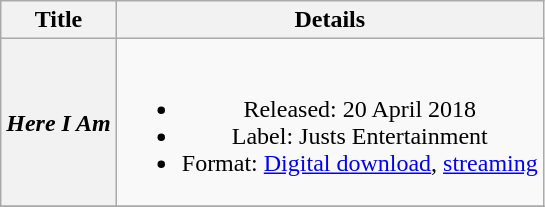<table class="wikitable plainrowheaders" style="text-align:center;">
<tr>
<th scope="col">Title</th>
<th scope="col">Details</th>
</tr>
<tr>
<th scope="row"><em>Here I Am</em></th>
<td><br><ul><li>Released: 20 April 2018 </li><li>Label: Justs Entertainment</li><li>Format: <a href='#'>Digital download</a>, <a href='#'>streaming</a></li></ul></td>
</tr>
<tr>
</tr>
</table>
